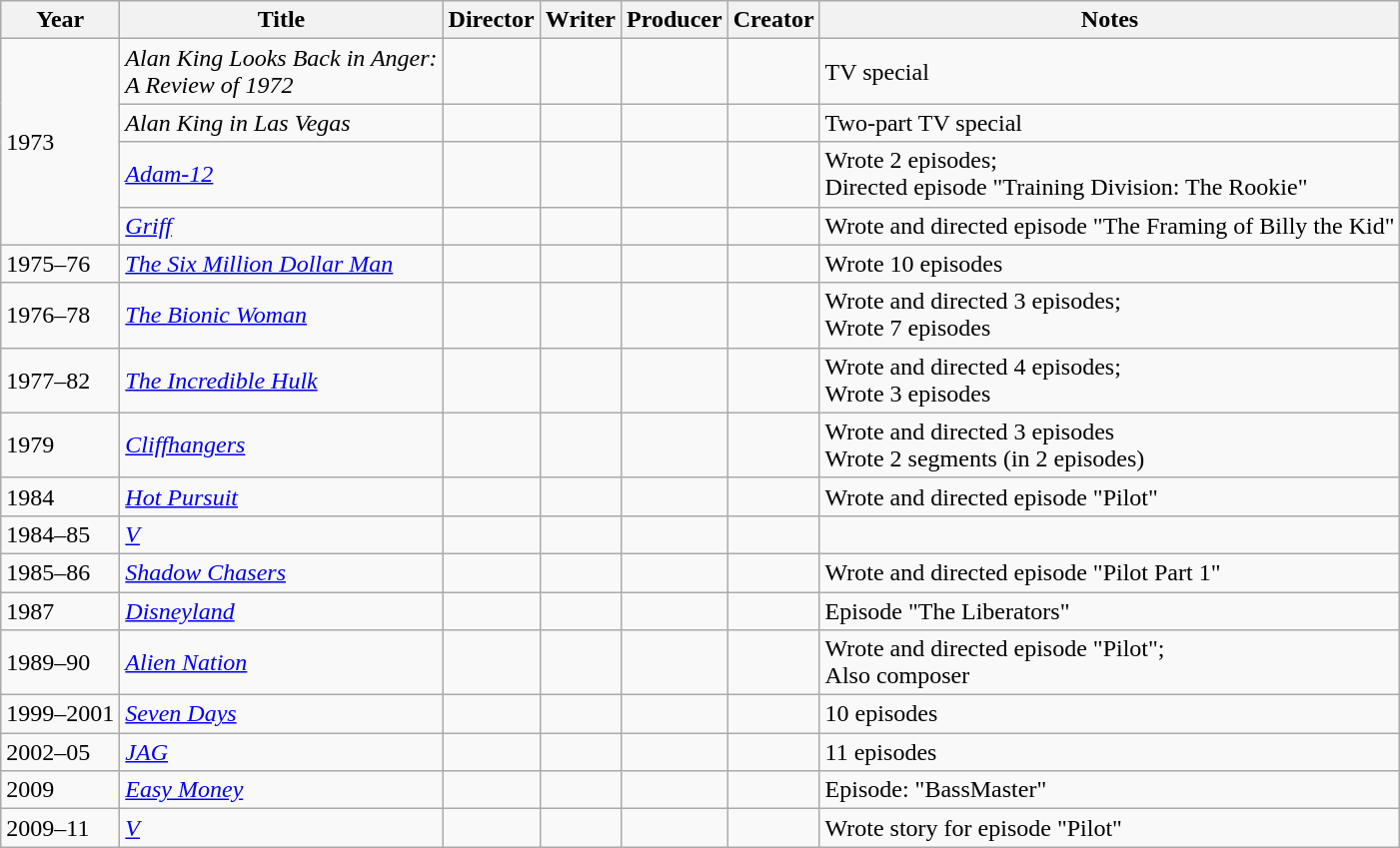<table class="wikitable">
<tr>
<th>Year</th>
<th>Title</th>
<th>Director</th>
<th>Writer</th>
<th>Producer</th>
<th>Creator</th>
<th>Notes</th>
</tr>
<tr>
<td rowspan=4>1973</td>
<td><em>Alan King Looks Back in Anger:<br>A Review of 1972</em></td>
<td></td>
<td></td>
<td></td>
<td></td>
<td>TV special</td>
</tr>
<tr>
<td><em>Alan King in Las Vegas</em></td>
<td></td>
<td></td>
<td></td>
<td></td>
<td>Two-part TV special</td>
</tr>
<tr>
<td><em><a href='#'>Adam-12</a></em></td>
<td></td>
<td></td>
<td></td>
<td></td>
<td>Wrote 2 episodes;<br>Directed episode "Training Division: The Rookie"</td>
</tr>
<tr>
<td><em><a href='#'>Griff</a></em></td>
<td></td>
<td></td>
<td></td>
<td></td>
<td>Wrote and directed episode "The Framing of Billy the Kid"</td>
</tr>
<tr>
<td>1975–76</td>
<td><em><a href='#'>The Six Million Dollar Man</a></em></td>
<td></td>
<td></td>
<td></td>
<td></td>
<td>Wrote 10 episodes</td>
</tr>
<tr>
<td>1976–78</td>
<td><em><a href='#'>The Bionic Woman</a></em></td>
<td></td>
<td></td>
<td></td>
<td></td>
<td>Wrote and directed 3 episodes;<br>Wrote 7 episodes</td>
</tr>
<tr>
<td>1977–82</td>
<td><em><a href='#'>The Incredible Hulk</a></em></td>
<td></td>
<td></td>
<td></td>
<td></td>
<td>Wrote and directed 4 episodes;<br>Wrote 3 episodes</td>
</tr>
<tr>
<td>1979</td>
<td><em><a href='#'>Cliffhangers</a></em></td>
<td></td>
<td></td>
<td></td>
<td></td>
<td>Wrote and directed 3 episodes<br>Wrote 2 segments (in 2 episodes)</td>
</tr>
<tr>
<td>1984</td>
<td><em><a href='#'>Hot Pursuit</a></em></td>
<td></td>
<td></td>
<td></td>
<td></td>
<td>Wrote and directed episode "Pilot"</td>
</tr>
<tr>
<td>1984–85</td>
<td><em><a href='#'>V</a></em></td>
<td></td>
<td></td>
<td></td>
<td></td>
<td></td>
</tr>
<tr>
<td>1985–86</td>
<td><em><a href='#'>Shadow Chasers</a></em></td>
<td></td>
<td></td>
<td></td>
<td></td>
<td>Wrote and directed episode "Pilot Part 1"</td>
</tr>
<tr>
<td>1987</td>
<td><em><a href='#'>Disneyland</a></em></td>
<td></td>
<td></td>
<td></td>
<td></td>
<td>Episode "The Liberators"</td>
</tr>
<tr>
<td>1989–90</td>
<td><em><a href='#'>Alien Nation</a></em></td>
<td></td>
<td></td>
<td></td>
<td></td>
<td>Wrote and directed episode "Pilot";<br>Also composer</td>
</tr>
<tr>
<td>1999–2001</td>
<td><em><a href='#'>Seven Days</a></em></td>
<td></td>
<td></td>
<td></td>
<td></td>
<td>10 episodes</td>
</tr>
<tr>
<td>2002–05</td>
<td><em><a href='#'>JAG</a></em></td>
<td></td>
<td></td>
<td></td>
<td></td>
<td>11 episodes</td>
</tr>
<tr>
<td>2009</td>
<td><em><a href='#'>Easy Money</a></em></td>
<td></td>
<td></td>
<td></td>
<td></td>
<td>Episode: "BassMaster"</td>
</tr>
<tr>
<td>2009–11</td>
<td><em><a href='#'>V</a></em></td>
<td></td>
<td></td>
<td></td>
<td></td>
<td>Wrote story for episode "Pilot"</td>
</tr>
</table>
